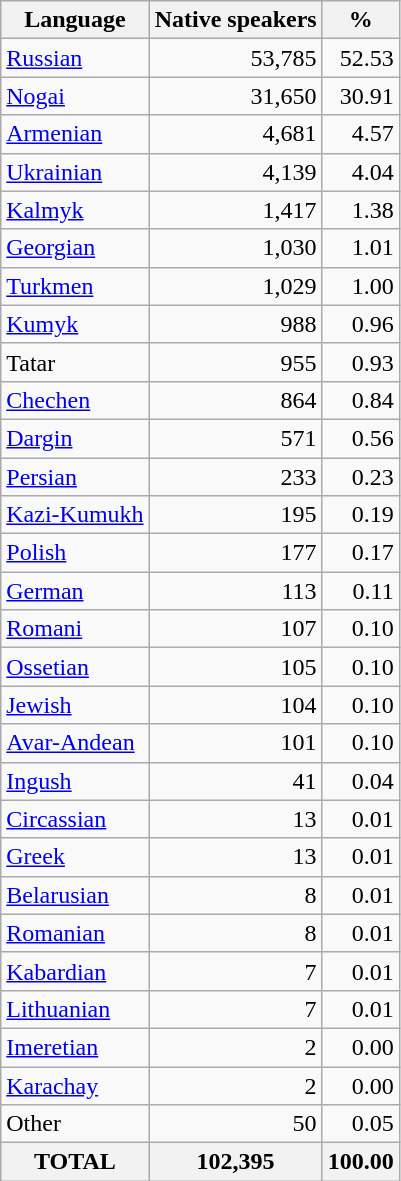<table class="wikitable sortable">
<tr>
<th>Language</th>
<th>Native speakers</th>
<th>%</th>
</tr>
<tr>
<td><a href='#'>Russian</a></td>
<td align="right">53,785</td>
<td align="right">52.53</td>
</tr>
<tr>
<td><a href='#'>Nogai</a></td>
<td align="right">31,650</td>
<td align="right">30.91</td>
</tr>
<tr>
<td><a href='#'>Armenian</a></td>
<td align="right">4,681</td>
<td align="right">4.57</td>
</tr>
<tr>
<td><a href='#'>Ukrainian</a></td>
<td align="right">4,139</td>
<td align="right">4.04</td>
</tr>
<tr>
<td><a href='#'>Kalmyk</a></td>
<td align="right">1,417</td>
<td align="right">1.38</td>
</tr>
<tr>
<td><a href='#'>Georgian</a></td>
<td align="right">1,030</td>
<td align="right">1.01</td>
</tr>
<tr>
<td><a href='#'>Turkmen</a></td>
<td align="right">1,029</td>
<td align="right">1.00</td>
</tr>
<tr>
<td><a href='#'>Kumyk</a></td>
<td align="right">988</td>
<td align="right">0.96</td>
</tr>
<tr>
<td>Tatar</td>
<td align="right">955</td>
<td align="right">0.93</td>
</tr>
<tr>
<td><a href='#'>Chechen</a></td>
<td align="right">864</td>
<td align="right">0.84</td>
</tr>
<tr>
<td><a href='#'>Dargin</a></td>
<td align="right">571</td>
<td align="right">0.56</td>
</tr>
<tr>
<td><a href='#'>Persian</a></td>
<td align="right">233</td>
<td align="right">0.23</td>
</tr>
<tr>
<td><a href='#'>Kazi-Kumukh</a></td>
<td align="right">195</td>
<td align="right">0.19</td>
</tr>
<tr>
<td><a href='#'>Polish</a></td>
<td align="right">177</td>
<td align="right">0.17</td>
</tr>
<tr>
<td><a href='#'>German</a></td>
<td align="right">113</td>
<td align="right">0.11</td>
</tr>
<tr>
<td><a href='#'>Romani</a></td>
<td align="right">107</td>
<td align="right">0.10</td>
</tr>
<tr>
<td><a href='#'>Ossetian</a></td>
<td align="right">105</td>
<td align="right">0.10</td>
</tr>
<tr>
<td><a href='#'>Jewish</a></td>
<td align="right">104</td>
<td align="right">0.10</td>
</tr>
<tr>
<td><a href='#'>Avar-Andean</a></td>
<td align="right">101</td>
<td align="right">0.10</td>
</tr>
<tr>
<td><a href='#'>Ingush</a></td>
<td align="right">41</td>
<td align="right">0.04</td>
</tr>
<tr>
<td><a href='#'>Circassian</a></td>
<td align="right">13</td>
<td align="right">0.01</td>
</tr>
<tr>
<td><a href='#'>Greek</a></td>
<td align="right">13</td>
<td align="right">0.01</td>
</tr>
<tr>
<td><a href='#'>Belarusian</a></td>
<td align="right">8</td>
<td align="right">0.01</td>
</tr>
<tr>
<td><a href='#'>Romanian</a></td>
<td align="right">8</td>
<td align="right">0.01</td>
</tr>
<tr>
<td><a href='#'>Kabardian</a></td>
<td align="right">7</td>
<td align="right">0.01</td>
</tr>
<tr>
<td><a href='#'>Lithuanian</a></td>
<td align="right">7</td>
<td align="right">0.01</td>
</tr>
<tr>
<td><a href='#'>Imeretian</a></td>
<td align="right">2</td>
<td align="right">0.00</td>
</tr>
<tr>
<td><a href='#'>Karachay</a></td>
<td align="right">2</td>
<td align="right">0.00</td>
</tr>
<tr>
<td>Other</td>
<td align="right">50</td>
<td align="right">0.05</td>
</tr>
<tr>
<th>TOTAL</th>
<th>102,395</th>
<th>100.00</th>
</tr>
</table>
